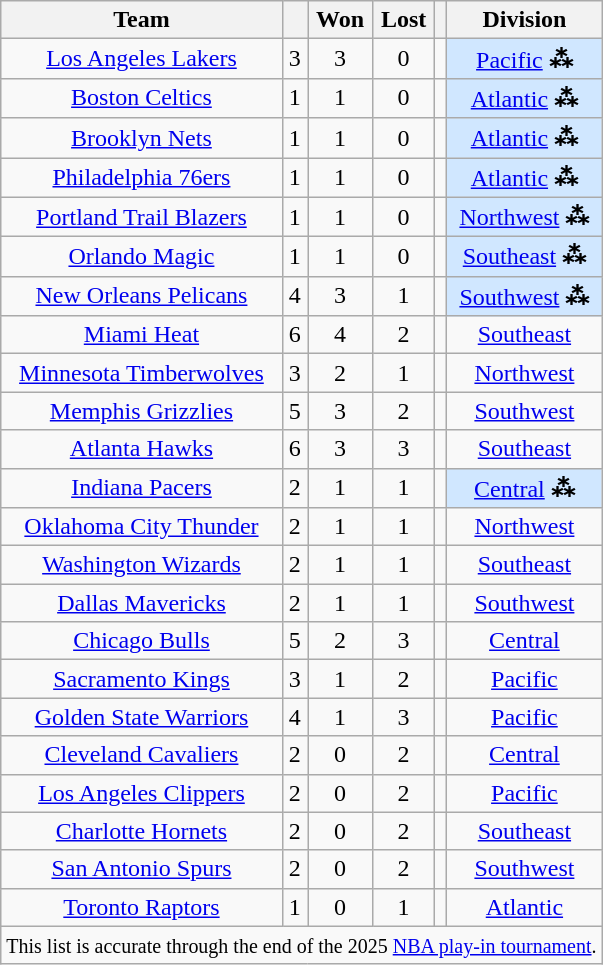<table class="wikitable sortable" style="text-align: center;">
<tr align="center">
<th>Team</th>
<th></th>
<th>Won</th>
<th>Lost</th>
<th></th>
<th>Division</th>
</tr>
<tr>
<td><a href='#'>Los Angeles Lakers</a></td>
<td>3</td>
<td>3</td>
<td>0</td>
<td></td>
<td bgcolor="#D0E7FF"><a href='#'>Pacific</a> <strong>⁂</strong></td>
</tr>
<tr>
<td><a href='#'>Boston Celtics</a></td>
<td>1</td>
<td>1</td>
<td>0</td>
<td></td>
<td bgcolor="#D0E7FF"><a href='#'>Atlantic</a> <strong>⁂</strong></td>
</tr>
<tr>
<td><a href='#'>Brooklyn Nets</a></td>
<td>1</td>
<td>1</td>
<td>0</td>
<td></td>
<td bgcolor="#D0E7FF"><a href='#'>Atlantic</a> <strong>⁂</strong></td>
</tr>
<tr>
<td><a href='#'>Philadelphia 76ers</a></td>
<td>1</td>
<td>1</td>
<td>0</td>
<td></td>
<td bgcolor="#D0E7FF"><a href='#'>Atlantic</a> <strong>⁂</strong></td>
</tr>
<tr>
<td><a href='#'>Portland Trail Blazers</a></td>
<td>1</td>
<td>1</td>
<td>0</td>
<td></td>
<td bgcolor="#D0E7FF"><a href='#'>Northwest</a> <strong>⁂</strong></td>
</tr>
<tr>
<td><a href='#'>Orlando Magic</a></td>
<td>1</td>
<td>1</td>
<td>0</td>
<td></td>
<td bgcolor="#D0E7FF"><a href='#'>Southeast</a> <strong>⁂</strong></td>
</tr>
<tr>
<td><a href='#'>New Orleans Pelicans</a></td>
<td>4</td>
<td>3</td>
<td>1</td>
<td></td>
<td bgcolor="#D0E7FF"><a href='#'>Southwest</a> <strong>⁂</strong></td>
</tr>
<tr>
<td><a href='#'>Miami Heat</a></td>
<td>6</td>
<td>4</td>
<td>2</td>
<td></td>
<td><a href='#'>Southeast</a></td>
</tr>
<tr>
<td><a href='#'>Minnesota Timberwolves</a></td>
<td>3</td>
<td>2</td>
<td>1</td>
<td></td>
<td><a href='#'>Northwest</a></td>
</tr>
<tr>
<td><a href='#'>Memphis Grizzlies</a></td>
<td>5</td>
<td>3</td>
<td>2</td>
<td></td>
<td><a href='#'>Southwest</a></td>
</tr>
<tr>
<td><a href='#'>Atlanta Hawks</a></td>
<td>6</td>
<td>3</td>
<td>3</td>
<td></td>
<td><a href='#'>Southeast</a></td>
</tr>
<tr>
<td><a href='#'>Indiana Pacers</a></td>
<td>2</td>
<td>1</td>
<td>1</td>
<td></td>
<td bgcolor="#D0E7FF"><a href='#'>Central</a> <strong>⁂</strong></td>
</tr>
<tr>
<td><a href='#'>Oklahoma City Thunder</a></td>
<td>2</td>
<td>1</td>
<td>1</td>
<td></td>
<td><a href='#'>Northwest</a></td>
</tr>
<tr>
<td><a href='#'>Washington Wizards</a></td>
<td>2</td>
<td>1</td>
<td>1</td>
<td></td>
<td><a href='#'>Southeast</a></td>
</tr>
<tr>
<td><a href='#'>Dallas Mavericks</a></td>
<td>2</td>
<td>1</td>
<td>1</td>
<td></td>
<td><a href='#'>Southwest</a></td>
</tr>
<tr>
<td><a href='#'>Chicago Bulls</a></td>
<td>5</td>
<td>2</td>
<td>3</td>
<td></td>
<td><a href='#'>Central</a></td>
</tr>
<tr>
<td><a href='#'>Sacramento Kings</a></td>
<td>3</td>
<td>1</td>
<td>2</td>
<td></td>
<td><a href='#'>Pacific</a></td>
</tr>
<tr>
<td><a href='#'>Golden State Warriors</a></td>
<td>4</td>
<td>1</td>
<td>3</td>
<td></td>
<td><a href='#'>Pacific</a></td>
</tr>
<tr>
<td><a href='#'>Cleveland Cavaliers</a></td>
<td>2</td>
<td>0</td>
<td>2</td>
<td></td>
<td><a href='#'>Central</a></td>
</tr>
<tr>
<td><a href='#'>Los Angeles Clippers</a></td>
<td>2</td>
<td>0</td>
<td>2</td>
<td></td>
<td><a href='#'>Pacific</a></td>
</tr>
<tr>
<td><a href='#'>Charlotte Hornets</a></td>
<td>2</td>
<td>0</td>
<td>2</td>
<td></td>
<td><a href='#'>Southeast</a></td>
</tr>
<tr>
<td><a href='#'>San Antonio Spurs</a></td>
<td>2</td>
<td>0</td>
<td>2</td>
<td></td>
<td><a href='#'>Southwest</a></td>
</tr>
<tr>
<td><a href='#'>Toronto Raptors</a></td>
<td>1</td>
<td>0</td>
<td>1</td>
<td></td>
<td><a href='#'>Atlantic</a></td>
</tr>
<tr class="sortbottom">
<td colspan="8" align="center"><small>This list is accurate through the end of the 2025 <a href='#'>NBA play-in tournament</a>.</small></td>
</tr>
</table>
